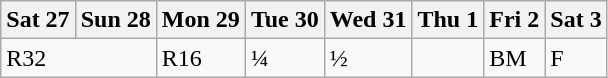<table class="wikitable olympic-schedule tennis">
<tr>
<th>Sat 27</th>
<th>Sun 28</th>
<th>Mon 29</th>
<th>Tue 30</th>
<th>Wed 31</th>
<th>Thu 1</th>
<th colspan=2>Fri 2</th>
<th>Sat 3</th>
</tr>
<tr>
<td colspan=2 class="prelims">R32</td>
<td class="prelims">R16</td>
<td class="quarterfinals">¼</td>
<td class="semifinals">½</td>
<td></td>
<td colspan=2 class="final">BM</td>
<td class="final">F</td>
</tr>
</table>
